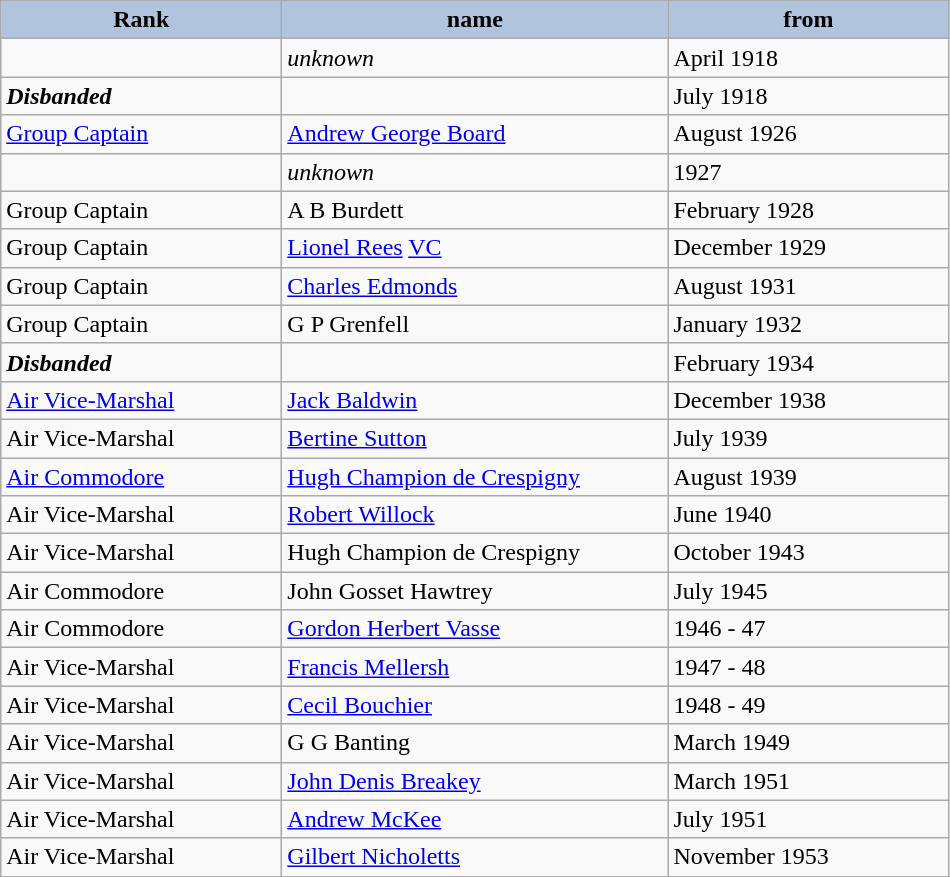<table class="wikitable sortable">
<tr style="vertical-align: top;">
<th scope="col" style="width: 180px; background:#B0C4DE;">Rank</th>
<th scope="col" style="width: 250px; background:#B0C4DE;">name</th>
<th scope="col" style="width: 180px; background:#B0C4DE;">from</th>
</tr>
<tr style="vertical-align: top;">
<td></td>
<td><em>unknown</em></td>
<td>April 1918</td>
</tr>
<tr style="vertical-align: top;">
<td><strong><em>Disbanded</em></strong></td>
<td></td>
<td>July 1918</td>
</tr>
<tr style="vertical-align: top;">
<td><a href='#'>Group Captain</a></td>
<td><a href='#'>Andrew George Board</a></td>
<td>August 1926</td>
</tr>
<tr style="vertical-align: top;">
<td></td>
<td><em>unknown</em></td>
<td>1927</td>
</tr>
<tr style="vertical-align: top;">
<td>Group Captain</td>
<td>A B Burdett</td>
<td>February 1928</td>
</tr>
<tr style="vertical-align: top;">
<td>Group Captain</td>
<td><a href='#'>Lionel Rees</a> <a href='#'>VC</a></td>
<td>December 1929</td>
</tr>
<tr style="vertical-align: top;">
<td>Group Captain</td>
<td><a href='#'>Charles Edmonds</a></td>
<td>August 1931</td>
</tr>
<tr style="vertical-align: top;">
<td>Group Captain</td>
<td>G P Grenfell</td>
<td>January 1932</td>
</tr>
<tr style="vertical-align: top;">
<td><strong><em>Disbanded</em></strong></td>
<td></td>
<td>February 1934</td>
</tr>
<tr style="vertical-align: top;">
<td><a href='#'>Air Vice-Marshal</a></td>
<td><a href='#'>Jack Baldwin</a></td>
<td>December 1938</td>
</tr>
<tr style="vertical-align: top;">
<td>Air Vice-Marshal</td>
<td><a href='#'>Bertine Sutton</a></td>
<td>July 1939</td>
</tr>
<tr style="vertical-align: top;">
<td><a href='#'>Air Commodore</a></td>
<td><a href='#'>Hugh Champion de Crespigny</a></td>
<td>August 1939</td>
</tr>
<tr style="vertical-align: top;">
<td>Air Vice-Marshal</td>
<td><a href='#'>Robert Willock</a></td>
<td>June 1940</td>
</tr>
<tr style="vertical-align: top;">
<td>Air Vice-Marshal</td>
<td>Hugh Champion de Crespigny</td>
<td>October 1943</td>
</tr>
<tr style="vertical-align: top;">
<td>Air Commodore</td>
<td>John Gosset Hawtrey</td>
<td>July 1945</td>
</tr>
<tr style="vertical-align: top;">
<td>Air Commodore</td>
<td><a href='#'>Gordon Herbert Vasse</a></td>
<td>1946 - 47</td>
</tr>
<tr style="vertical-align: top;">
<td>Air Vice-Marshal</td>
<td><a href='#'>Francis Mellersh</a></td>
<td>1947 - 48</td>
</tr>
<tr style="vertical-align: top;">
<td>Air Vice-Marshal</td>
<td><a href='#'>Cecil Bouchier</a></td>
<td>1948 - 49</td>
</tr>
<tr style="vertical-align: top;">
<td>Air Vice-Marshal</td>
<td>G G Banting</td>
<td>March 1949</td>
</tr>
<tr style="vertical-align: top;">
<td>Air Vice-Marshal</td>
<td><a href='#'>John Denis Breakey</a></td>
<td>March 1951</td>
</tr>
<tr style="vertical-align: top;">
<td>Air Vice-Marshal</td>
<td><a href='#'>Andrew McKee</a></td>
<td>July 1951</td>
</tr>
<tr style="vertical-align: top;">
<td>Air Vice-Marshal</td>
<td><a href='#'>Gilbert Nicholetts</a></td>
<td>November 1953</td>
</tr>
</table>
